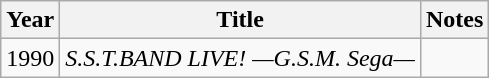<table class="wikitable">
<tr>
<th>Year</th>
<th>Title</th>
<th>Notes</th>
</tr>
<tr>
<td>1990</td>
<td><em>S.S.T.BAND LIVE! —G.S.M. Sega—</em></td>
<td></td>
</tr>
</table>
